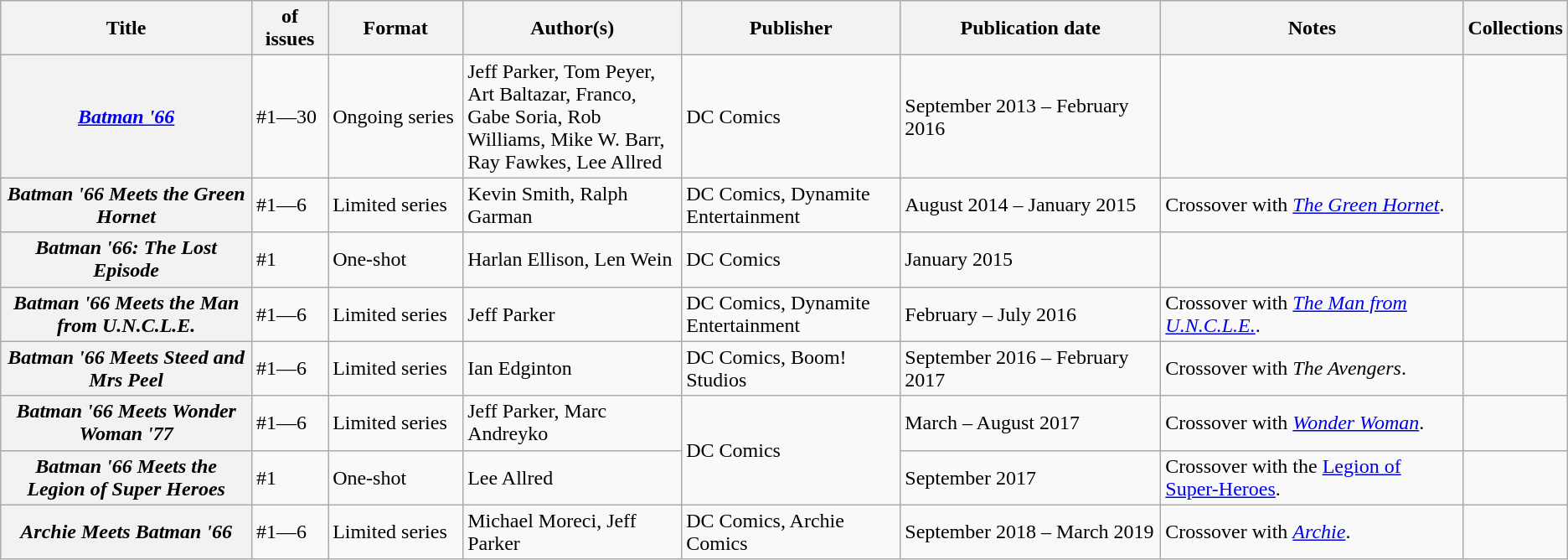<table class="wikitable">
<tr>
<th>Title</th>
<th style="width:40pt"> of issues</th>
<th style="width:75pt">Format</th>
<th style="width:125pt">Author(s)</th>
<th style="width:125pt">Publisher</th>
<th style="width:150pt">Publication date</th>
<th style="width:175pt">Notes</th>
<th>Collections</th>
</tr>
<tr>
<th><em><a href='#'>Batman '66</a></em></th>
<td>#1—30</td>
<td>Ongoing series</td>
<td>Jeff Parker, Tom Peyer, Art Baltazar, Franco, Gabe Soria, Rob Williams, Mike W. Barr, Ray Fawkes, Lee Allred</td>
<td>DC Comics</td>
<td>September 2013 – February 2016</td>
<td></td>
<td></td>
</tr>
<tr>
<th><em>Batman '66 Meets the Green Hornet</em></th>
<td>#1—6</td>
<td>Limited series</td>
<td>Kevin Smith, Ralph Garman</td>
<td>DC Comics, Dynamite Entertainment</td>
<td>August 2014 – January 2015</td>
<td>Crossover with <em><a href='#'>The Green Hornet</a></em>.</td>
<td></td>
</tr>
<tr>
<th><em>Batman '66: The Lost Episode</em></th>
<td>#1</td>
<td>One-shot</td>
<td>Harlan Ellison, Len Wein</td>
<td>DC Comics</td>
<td>January 2015</td>
<td></td>
<td></td>
</tr>
<tr>
<th><em>Batman '66 Meets the Man from U.N.C.L.E.</em></th>
<td>#1—6</td>
<td>Limited series</td>
<td>Jeff Parker</td>
<td>DC Comics, Dynamite Entertainment</td>
<td>February – July 2016</td>
<td>Crossover with <em><a href='#'>The Man from U.N.C.L.E.</a></em>.</td>
<td></td>
</tr>
<tr>
<th><em>Batman '66 Meets Steed and Mrs Peel</em></th>
<td>#1—6</td>
<td>Limited series</td>
<td>Ian Edginton</td>
<td>DC Comics, Boom! Studios</td>
<td>September 2016 – February 2017</td>
<td>Crossover with <em>The Avengers</em>.</td>
<td></td>
</tr>
<tr>
<th><em>Batman '66 Meets Wonder Woman '77</em></th>
<td>#1—6</td>
<td>Limited series</td>
<td>Jeff Parker, Marc Andreyko</td>
<td rowspan="2">DC Comics</td>
<td>March – August 2017</td>
<td>Crossover with <em><a href='#'>Wonder Woman</a></em>.</td>
<td></td>
</tr>
<tr>
<th><em>Batman '66 Meets the Legion of Super Heroes</em></th>
<td>#1</td>
<td>One-shot</td>
<td>Lee Allred</td>
<td>September 2017</td>
<td>Crossover with the <a href='#'>Legion of Super-Heroes</a>.</td>
<td></td>
</tr>
<tr>
<th><em>Archie Meets Batman '66</em></th>
<td>#1—6</td>
<td>Limited series</td>
<td>Michael Moreci, Jeff Parker</td>
<td>DC Comics, Archie Comics</td>
<td>September 2018 – March 2019</td>
<td>Crossover with <em><a href='#'>Archie</a></em>.</td>
<td></td>
</tr>
</table>
